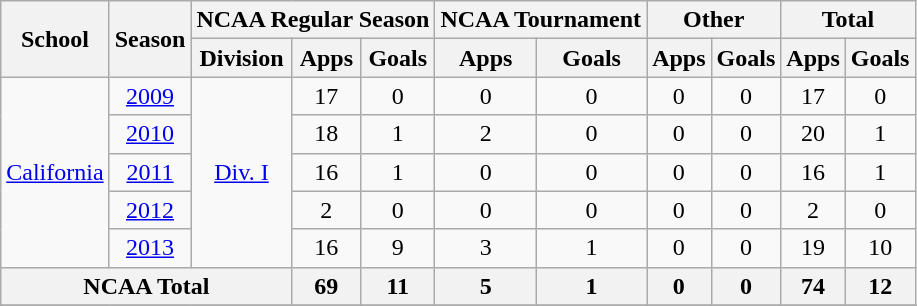<table class="wikitable" style="text-align: center;">
<tr>
<th rowspan="2">School</th>
<th rowspan="2">Season</th>
<th colspan="3">NCAA Regular Season</th>
<th colspan="2">NCAA Tournament</th>
<th colspan="2">Other</th>
<th colspan="2">Total</th>
</tr>
<tr>
<th>Division</th>
<th>Apps</th>
<th>Goals</th>
<th>Apps</th>
<th>Goals</th>
<th>Apps</th>
<th>Goals</th>
<th>Apps</th>
<th>Goals</th>
</tr>
<tr>
<td rowspan="5"><a href='#'>California</a></td>
<td><a href='#'>2009</a></td>
<td rowspan="5"><a href='#'>Div. I</a></td>
<td>17</td>
<td>0</td>
<td>0</td>
<td>0</td>
<td>0</td>
<td>0</td>
<td>17</td>
<td>0</td>
</tr>
<tr>
<td><a href='#'>2010</a></td>
<td>18</td>
<td>1</td>
<td>2</td>
<td>0</td>
<td>0</td>
<td>0</td>
<td>20</td>
<td>1</td>
</tr>
<tr>
<td><a href='#'>2011</a></td>
<td>16</td>
<td>1</td>
<td>0</td>
<td>0</td>
<td>0</td>
<td>0</td>
<td>16</td>
<td>1</td>
</tr>
<tr>
<td><a href='#'>2012</a></td>
<td>2</td>
<td>0</td>
<td>0</td>
<td>0</td>
<td>0</td>
<td>0</td>
<td>2</td>
<td>0</td>
</tr>
<tr>
<td><a href='#'>2013</a></td>
<td>16</td>
<td>9</td>
<td>3</td>
<td>1</td>
<td>0</td>
<td>0</td>
<td>19</td>
<td>10</td>
</tr>
<tr>
<th colspan="3">NCAA Total</th>
<th>69</th>
<th>11</th>
<th>5</th>
<th>1</th>
<th>0</th>
<th>0</th>
<th>74</th>
<th>12</th>
</tr>
<tr>
</tr>
</table>
